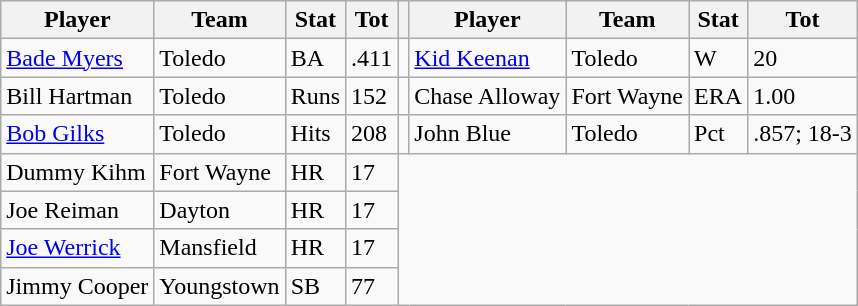<table class="wikitable">
<tr>
<th>Player</th>
<th>Team</th>
<th>Stat</th>
<th>Tot</th>
<th></th>
<th>Player</th>
<th>Team</th>
<th>Stat</th>
<th>Tot</th>
</tr>
<tr>
<td><a href='#'>Bade Myers</a></td>
<td>Toledo</td>
<td>BA</td>
<td>.411</td>
<td></td>
<td><a href='#'>Kid Keenan</a></td>
<td>Toledo</td>
<td>W</td>
<td>20</td>
</tr>
<tr>
<td>Bill Hartman</td>
<td>Toledo</td>
<td>Runs</td>
<td>152</td>
<td></td>
<td>Chase Alloway</td>
<td>Fort Wayne</td>
<td>ERA</td>
<td>1.00</td>
</tr>
<tr>
<td><a href='#'>Bob Gilks</a></td>
<td>Toledo</td>
<td>Hits</td>
<td>208</td>
<td></td>
<td>John Blue</td>
<td>Toledo</td>
<td>Pct</td>
<td>.857; 18-3</td>
</tr>
<tr>
<td>Dummy Kihm</td>
<td>Fort Wayne</td>
<td>HR</td>
<td>17</td>
</tr>
<tr>
<td>Joe Reiman</td>
<td>Dayton</td>
<td>HR</td>
<td>17</td>
</tr>
<tr>
<td><a href='#'>Joe Werrick</a></td>
<td>Mansfield</td>
<td>HR</td>
<td>17</td>
</tr>
<tr>
<td>Jimmy Cooper</td>
<td>Youngstown</td>
<td>SB</td>
<td>77</td>
</tr>
</table>
